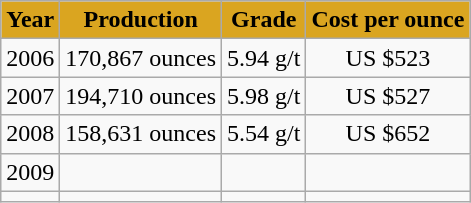<table class="wikitable">
<tr align="center" bgcolor="#DAA520">
<td><strong>Year</strong></td>
<td><strong>Production</strong></td>
<td><strong>Grade</strong></td>
<td><strong>Cost per ounce</strong></td>
</tr>
<tr align="center">
<td>2006</td>
<td>170,867 ounces</td>
<td>5.94 g/t</td>
<td>US $523</td>
</tr>
<tr align="center">
<td>2007</td>
<td>194,710 ounces</td>
<td>5.98 g/t</td>
<td>US $527</td>
</tr>
<tr align="center">
<td>2008</td>
<td>158,631 ounces</td>
<td>5.54 g/t</td>
<td>US $652</td>
</tr>
<tr align="center">
<td>2009</td>
<td></td>
<td></td>
<td></td>
</tr>
<tr align="center">
<td></td>
<td></td>
<td></td>
<td></td>
</tr>
</table>
